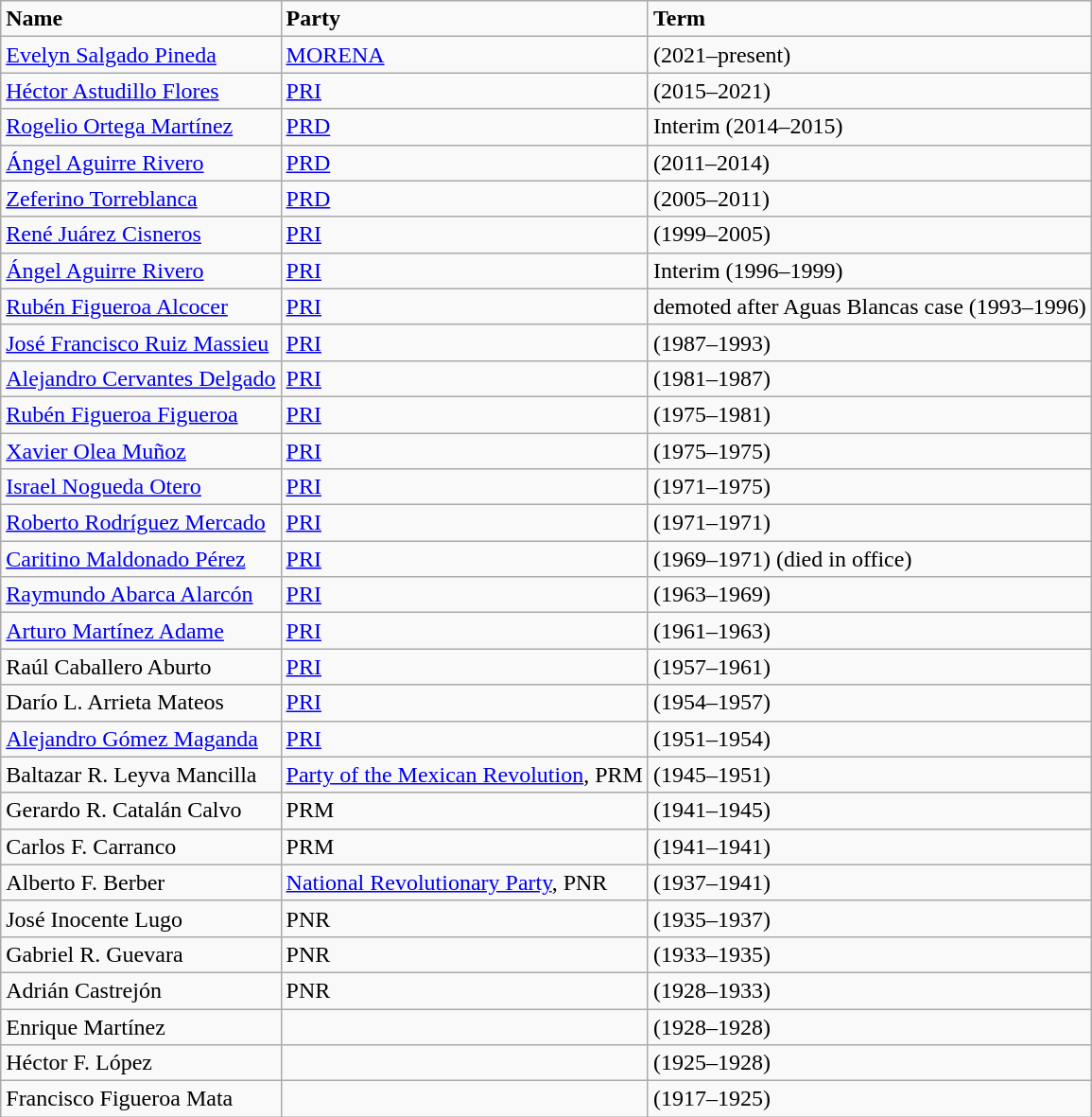<table class="wikitable">
<tr>
<td><strong>Name</strong></td>
<td><strong>Party</strong></td>
<td><strong>Term</strong></td>
</tr>
<tr>
<td><a href='#'>Evelyn Salgado Pineda</a></td>
<td><a href='#'>MORENA</a></td>
<td>(2021–present)</td>
</tr>
<tr>
<td><a href='#'>Héctor Astudillo Flores</a></td>
<td><a href='#'>PRI</a></td>
<td>(2015–2021)</td>
</tr>
<tr>
<td><a href='#'>Rogelio Ortega Martínez</a></td>
<td><a href='#'>PRD</a></td>
<td>Interim (2014–2015)</td>
</tr>
<tr>
<td><a href='#'>Ángel Aguirre Rivero</a></td>
<td><a href='#'>PRD</a></td>
<td>(2011–2014)</td>
</tr>
<tr>
<td><a href='#'>Zeferino Torreblanca</a></td>
<td><a href='#'>PRD</a></td>
<td>(2005–2011)</td>
</tr>
<tr>
<td><a href='#'>René Juárez Cisneros</a></td>
<td><a href='#'>PRI</a></td>
<td>(1999–2005)</td>
</tr>
<tr>
<td><a href='#'>Ángel Aguirre Rivero</a></td>
<td><a href='#'>PRI</a></td>
<td>Interim (1996–1999)</td>
</tr>
<tr>
<td><a href='#'>Rubén Figueroa Alcocer</a></td>
<td><a href='#'>PRI</a></td>
<td>demoted after Aguas Blancas case (1993–1996)</td>
</tr>
<tr>
<td><a href='#'>José Francisco Ruiz Massieu</a></td>
<td><a href='#'>PRI</a></td>
<td>(1987–1993)</td>
</tr>
<tr>
<td><a href='#'>Alejandro Cervantes Delgado</a></td>
<td><a href='#'>PRI</a></td>
<td>(1981–1987)</td>
</tr>
<tr>
<td><a href='#'>Rubén Figueroa Figueroa</a></td>
<td><a href='#'>PRI</a></td>
<td>(1975–1981)</td>
</tr>
<tr>
<td><a href='#'>Xavier Olea Muñoz</a></td>
<td><a href='#'>PRI</a></td>
<td>(1975–1975)</td>
</tr>
<tr>
<td><a href='#'>Israel Nogueda Otero</a></td>
<td><a href='#'>PRI</a></td>
<td>(1971–1975)</td>
</tr>
<tr>
<td><a href='#'>Roberto Rodríguez Mercado</a></td>
<td><a href='#'>PRI</a></td>
<td>(1971–1971)</td>
</tr>
<tr>
<td><a href='#'>Caritino Maldonado Pérez</a></td>
<td><a href='#'>PRI</a></td>
<td>(1969–1971) (died in office)</td>
</tr>
<tr>
<td><a href='#'>Raymundo Abarca Alarcón</a></td>
<td><a href='#'>PRI</a></td>
<td>(1963–1969)</td>
</tr>
<tr>
<td><a href='#'>Arturo Martínez Adame</a></td>
<td><a href='#'>PRI</a></td>
<td>(1961–1963)</td>
</tr>
<tr>
<td>Raúl Caballero Aburto</td>
<td><a href='#'>PRI</a></td>
<td>(1957–1961)</td>
</tr>
<tr>
<td>Darío L. Arrieta Mateos</td>
<td><a href='#'>PRI</a></td>
<td>(1954–1957)</td>
</tr>
<tr>
<td><a href='#'>Alejandro Gómez Maganda</a></td>
<td><a href='#'>PRI</a></td>
<td>(1951–1954)</td>
</tr>
<tr>
<td>Baltazar R. Leyva Mancilla</td>
<td><a href='#'>Party of the Mexican Revolution</a>, PRM</td>
<td>(1945–1951)</td>
</tr>
<tr>
<td>Gerardo R. Catalán Calvo</td>
<td>PRM</td>
<td>(1941–1945)</td>
</tr>
<tr>
<td>Carlos F. Carranco</td>
<td>PRM</td>
<td>(1941–1941)</td>
</tr>
<tr>
<td>Alberto F. Berber</td>
<td><a href='#'>National Revolutionary Party</a>, PNR</td>
<td>(1937–1941)</td>
</tr>
<tr>
<td>José Inocente Lugo</td>
<td>PNR</td>
<td>(1935–1937)</td>
</tr>
<tr>
<td>Gabriel R. Guevara</td>
<td>PNR</td>
<td>(1933–1935)</td>
</tr>
<tr>
<td>Adrián Castrejón</td>
<td>PNR</td>
<td>(1928–1933)</td>
</tr>
<tr>
<td>Enrique Martínez</td>
<td></td>
<td>(1928–1928)</td>
</tr>
<tr>
<td>Héctor F. López</td>
<td></td>
<td>(1925–1928)</td>
</tr>
<tr>
<td>Francisco Figueroa Mata</td>
<td></td>
<td>(1917–1925)</td>
</tr>
</table>
